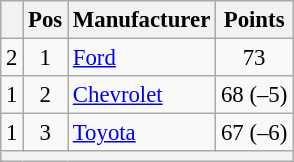<table class="wikitable" style="font-size: 95%">
<tr>
<th></th>
<th>Pos</th>
<th>Manufacturer</th>
<th>Points</th>
</tr>
<tr>
<td align="left"> 2</td>
<td style="text-align:center;">1</td>
<td><a href='#'>Ford</a></td>
<td style="text-align:center;">73</td>
</tr>
<tr>
<td align="left"> 1</td>
<td style="text-align:center;">2</td>
<td><a href='#'>Chevrolet</a></td>
<td style="text-align:center;">68 (–5)</td>
</tr>
<tr>
<td align="left"> 1</td>
<td style="text-align:center;">3</td>
<td><a href='#'>Toyota</a></td>
<td style="text-align:center;">67 (–6)</td>
</tr>
<tr class="sortbottom">
<th colspan="9"></th>
</tr>
</table>
